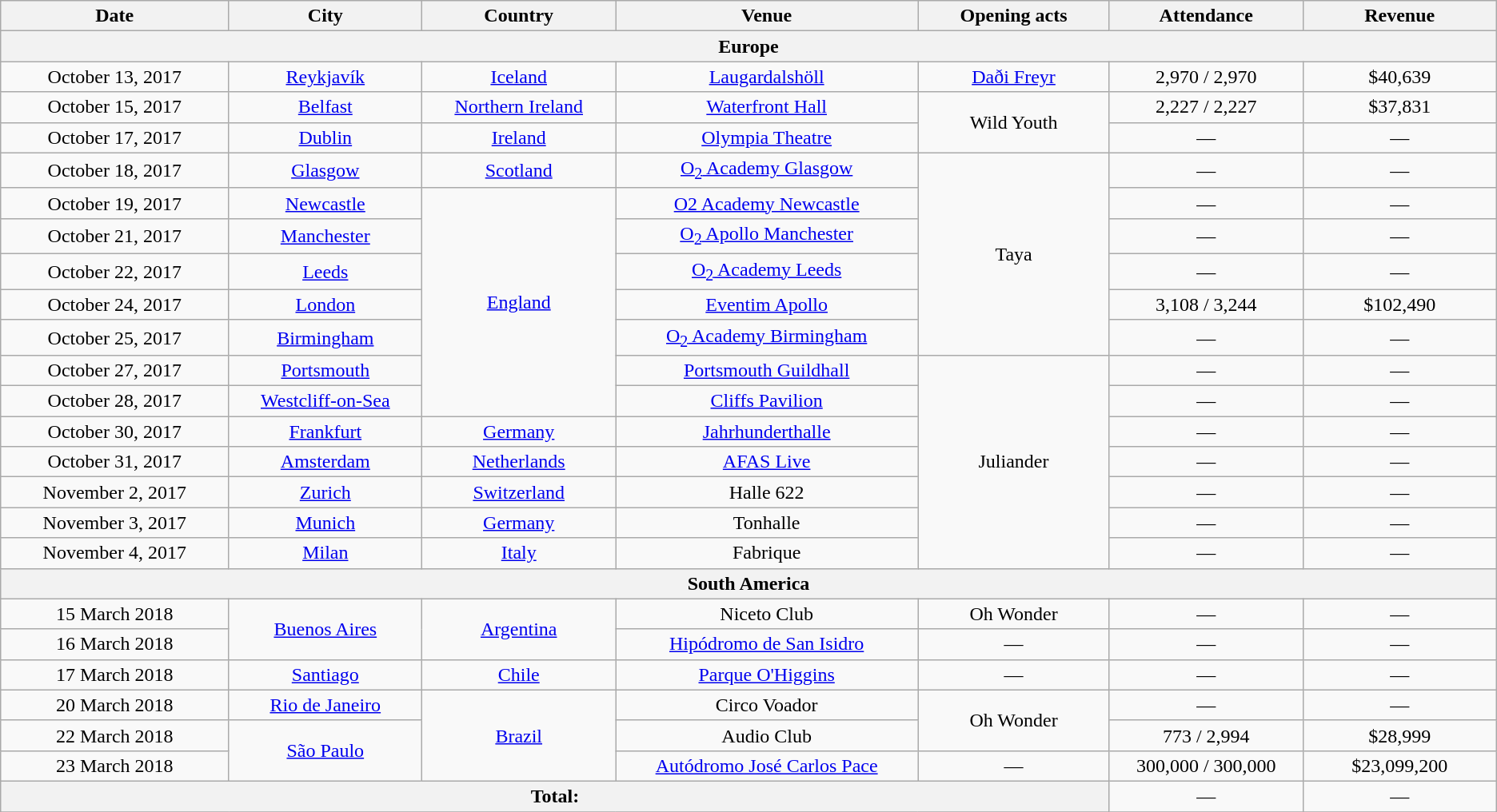<table class="wikitable plainrowheaders" style="text-align:center;">
<tr>
<th scope="col" style="width:12em;">Date</th>
<th scope="col" style="width:10em;">City</th>
<th scope="col" style="width:10em;">Country</th>
<th scope="col" style="width:16em;">Venue</th>
<th scope="col" style="width:10em;">Opening acts</th>
<th scope="col" style="width:10em;">Attendance</th>
<th scope="col" style="width:10em;">Revenue</th>
</tr>
<tr>
<th colspan="7">Europe</th>
</tr>
<tr>
<td>October 13, 2017</td>
<td><a href='#'>Reykjavík</a></td>
<td><a href='#'>Iceland</a></td>
<td><a href='#'>Laugardalshöll</a></td>
<td><a href='#'>Daði Freyr</a></td>
<td>2,970 / 2,970</td>
<td>$40,639</td>
</tr>
<tr>
<td>October 15, 2017</td>
<td><a href='#'>Belfast</a></td>
<td><a href='#'>Northern Ireland</a></td>
<td><a href='#'>Waterfront Hall</a></td>
<td rowspan="2">Wild Youth</td>
<td>2,227 / 2,227</td>
<td>$37,831</td>
</tr>
<tr>
<td>October 17, 2017</td>
<td><a href='#'>Dublin</a></td>
<td><a href='#'>Ireland</a></td>
<td><a href='#'>Olympia Theatre</a></td>
<td>—</td>
<td>—</td>
</tr>
<tr>
<td>October 18, 2017</td>
<td><a href='#'>Glasgow</a></td>
<td><a href='#'>Scotland</a></td>
<td><a href='#'>O<sub>2</sub> Academy Glasgow</a></td>
<td rowspan="6">Taya</td>
<td>—</td>
<td>—</td>
</tr>
<tr>
<td>October 19, 2017</td>
<td><a href='#'>Newcastle</a></td>
<td rowspan="7"><a href='#'>England</a></td>
<td><a href='#'>O2 Academy Newcastle</a></td>
<td>—</td>
<td>—</td>
</tr>
<tr>
<td>October 21, 2017</td>
<td><a href='#'>Manchester</a></td>
<td><a href='#'>O<sub>2</sub> Apollo Manchester</a></td>
<td>—</td>
<td>—</td>
</tr>
<tr>
<td>October 22, 2017</td>
<td><a href='#'>Leeds</a></td>
<td><a href='#'>O<sub>2</sub> Academy Leeds</a></td>
<td>—</td>
<td>—</td>
</tr>
<tr>
<td>October 24, 2017</td>
<td><a href='#'>London</a></td>
<td><a href='#'>Eventim Apollo</a></td>
<td>3,108 / 3,244</td>
<td>$102,490</td>
</tr>
<tr>
<td>October 25, 2017</td>
<td><a href='#'>Birmingham</a></td>
<td><a href='#'>O<sub>2</sub> Academy Birmingham</a></td>
<td>—</td>
<td>—</td>
</tr>
<tr>
<td>October 27, 2017</td>
<td><a href='#'>Portsmouth</a></td>
<td><a href='#'>Portsmouth Guildhall</a></td>
<td rowspan="7">Juliander</td>
<td>—</td>
<td>—</td>
</tr>
<tr>
<td>October 28, 2017</td>
<td><a href='#'>Westcliff-on-Sea</a></td>
<td><a href='#'>Cliffs Pavilion</a></td>
<td>—</td>
<td>—</td>
</tr>
<tr>
<td>October 30, 2017</td>
<td><a href='#'>Frankfurt</a></td>
<td><a href='#'>Germany</a></td>
<td><a href='#'>Jahrhunderthalle</a></td>
<td>—</td>
<td>—</td>
</tr>
<tr>
<td>October 31, 2017</td>
<td><a href='#'>Amsterdam</a></td>
<td><a href='#'>Netherlands</a></td>
<td><a href='#'>AFAS Live</a></td>
<td>—</td>
<td>—</td>
</tr>
<tr>
<td>November 2, 2017</td>
<td><a href='#'>Zurich</a></td>
<td><a href='#'>Switzerland</a></td>
<td>Halle 622</td>
<td>—</td>
<td>—</td>
</tr>
<tr>
<td>November 3, 2017</td>
<td><a href='#'>Munich</a></td>
<td><a href='#'>Germany</a></td>
<td>Tonhalle</td>
<td>—</td>
<td>—</td>
</tr>
<tr>
<td>November 4, 2017</td>
<td><a href='#'>Milan</a></td>
<td><a href='#'>Italy</a></td>
<td>Fabrique</td>
<td>—</td>
<td>—</td>
</tr>
<tr>
<th colspan="7"><strong>South America</strong></th>
</tr>
<tr>
<td>15 March 2018</td>
<td rowspan="2"><a href='#'>Buenos Aires</a></td>
<td rowspan="2"><a href='#'>Argentina</a></td>
<td>Niceto Club</td>
<td>Oh Wonder</td>
<td>—</td>
<td>—</td>
</tr>
<tr>
<td>16 March 2018</td>
<td><a href='#'>Hipódromo de San Isidro</a></td>
<td>—</td>
<td>—</td>
<td>—</td>
</tr>
<tr>
<td>17 March 2018</td>
<td><a href='#'>Santiago</a></td>
<td><a href='#'>Chile</a></td>
<td><a href='#'>Parque O'Higgins</a></td>
<td>—</td>
<td>—</td>
<td>—</td>
</tr>
<tr>
<td>20 March 2018</td>
<td><a href='#'>Rio de Janeiro</a></td>
<td rowspan="3"><a href='#'>Brazil</a></td>
<td>Circo Voador</td>
<td rowspan="2">Oh Wonder</td>
<td>—</td>
<td>—</td>
</tr>
<tr>
<td>22 March 2018</td>
<td rowspan="2"><a href='#'>São Paulo</a></td>
<td>Audio Club</td>
<td>773 / 2,994</td>
<td>$28,999</td>
</tr>
<tr>
<td>23 March 2018</td>
<td><a href='#'>Autódromo José Carlos Pace</a></td>
<td>—</td>
<td>300,000 / 300,000</td>
<td>$23,099,200</td>
</tr>
<tr>
<th colspan="5" align="center"><strong>Total:</strong></th>
<td>—</td>
<td>—</td>
</tr>
<tr>
</tr>
<tr>
</tr>
</table>
